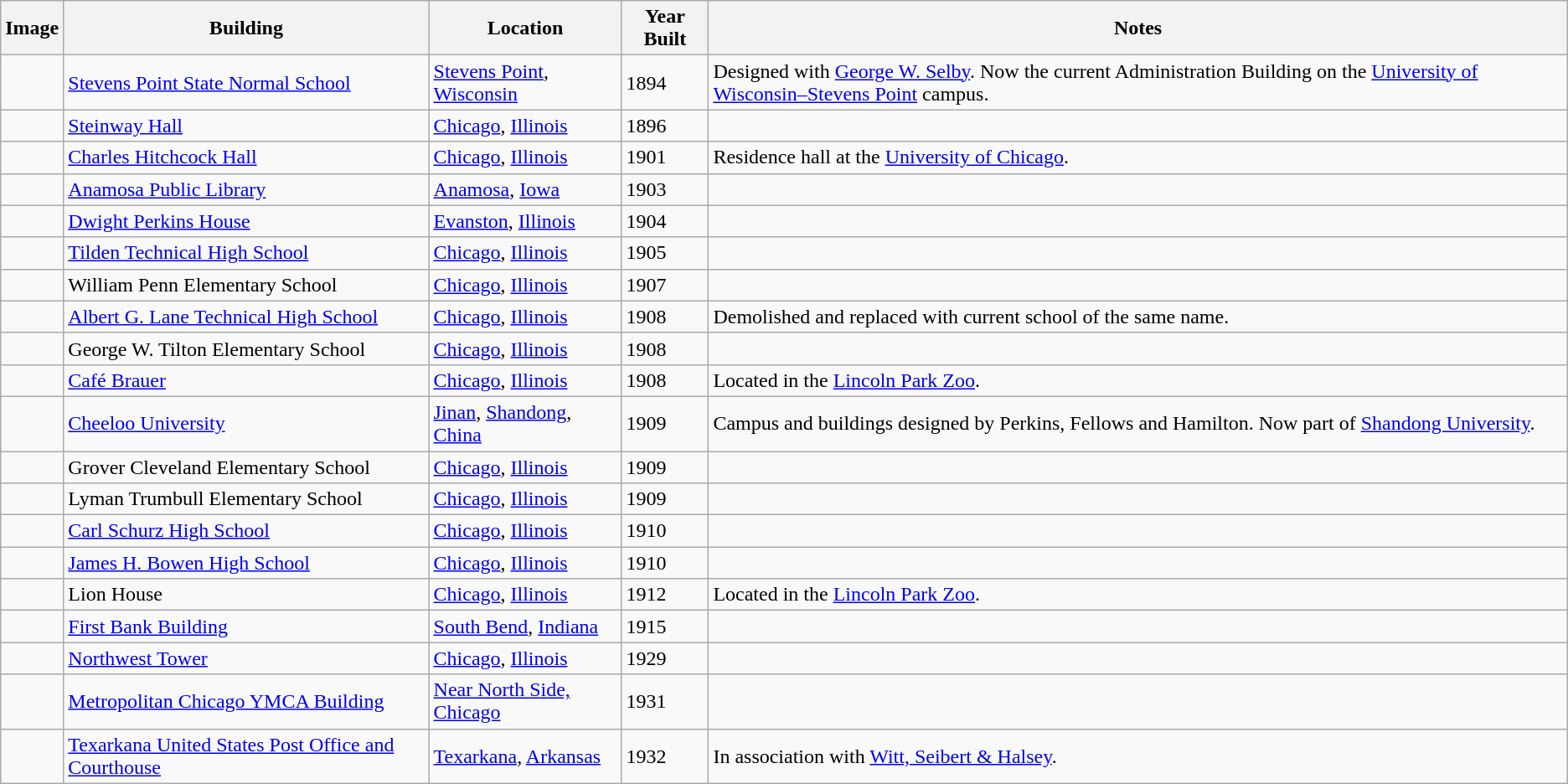<table class="wikitable">
<tr>
<th>Image</th>
<th>Building</th>
<th>Location</th>
<th>Year Built</th>
<th>Notes</th>
</tr>
<tr>
<td></td>
<td><a href='#'>Stevens Point State Normal School</a></td>
<td><a href='#'>Stevens Point</a>, <a href='#'>Wisconsin</a></td>
<td>1894</td>
<td>Designed with <a href='#'>George W. Selby</a>. Now the current Administration Building on the <a href='#'>University of Wisconsin–Stevens Point</a> campus.</td>
</tr>
<tr>
<td></td>
<td><a href='#'>Steinway Hall</a></td>
<td><a href='#'>Chicago</a>, <a href='#'>Illinois</a></td>
<td>1896</td>
<td></td>
</tr>
<tr>
<td></td>
<td><a href='#'>Charles Hitchcock Hall</a></td>
<td><a href='#'>Chicago</a>, <a href='#'>Illinois</a></td>
<td>1901</td>
<td>Residence hall at the <a href='#'>University of Chicago</a>.</td>
</tr>
<tr>
<td></td>
<td><a href='#'>Anamosa Public Library</a></td>
<td><a href='#'>Anamosa</a>, <a href='#'>Iowa</a></td>
<td>1903</td>
<td></td>
</tr>
<tr>
<td></td>
<td><a href='#'>Dwight Perkins House</a></td>
<td><a href='#'>Evanston</a>, <a href='#'>Illinois</a></td>
<td>1904</td>
<td></td>
</tr>
<tr>
<td></td>
<td><a href='#'>Tilden Technical High School</a></td>
<td><a href='#'>Chicago</a>, <a href='#'>Illinois</a></td>
<td>1905</td>
<td></td>
</tr>
<tr>
<td></td>
<td>William Penn Elementary School</td>
<td><a href='#'>Chicago</a>, <a href='#'>Illinois</a></td>
<td>1907</td>
<td></td>
</tr>
<tr>
<td></td>
<td><a href='#'>Albert G. Lane Technical High School</a></td>
<td><a href='#'>Chicago</a>, <a href='#'>Illinois</a></td>
<td>1908</td>
<td>Demolished  and replaced with current school of the same name.</td>
</tr>
<tr>
<td></td>
<td>George W. Tilton Elementary School</td>
<td><a href='#'>Chicago</a>, <a href='#'>Illinois</a></td>
<td>1908</td>
<td></td>
</tr>
<tr>
<td></td>
<td><a href='#'>Café Brauer</a></td>
<td><a href='#'>Chicago</a>, <a href='#'>Illinois</a></td>
<td>1908</td>
<td>Located in the <a href='#'>Lincoln Park Zoo</a>.</td>
</tr>
<tr>
<td></td>
<td><a href='#'>Cheeloo University</a></td>
<td><a href='#'>Jinan</a>, <a href='#'>Shandong</a>, <a href='#'>China</a></td>
<td>1909</td>
<td>Campus and buildings designed by Perkins, Fellows and Hamilton. Now part of <a href='#'>Shandong University</a>.</td>
</tr>
<tr>
<td></td>
<td>Grover Cleveland Elementary School</td>
<td><a href='#'>Chicago</a>, <a href='#'>Illinois</a></td>
<td>1909</td>
<td></td>
</tr>
<tr>
<td></td>
<td>Lyman Trumbull Elementary School</td>
<td><a href='#'>Chicago</a>, <a href='#'>Illinois</a></td>
<td>1909</td>
<td></td>
</tr>
<tr>
<td></td>
<td><a href='#'>Carl Schurz High School</a></td>
<td><a href='#'>Chicago</a>, <a href='#'>Illinois</a></td>
<td>1910</td>
<td></td>
</tr>
<tr>
<td></td>
<td><a href='#'>James H. Bowen High School</a></td>
<td><a href='#'>Chicago</a>, <a href='#'>Illinois</a></td>
<td>1910</td>
<td></td>
</tr>
<tr>
<td></td>
<td>Lion House</td>
<td><a href='#'>Chicago</a>, <a href='#'>Illinois</a></td>
<td>1912</td>
<td>Located in the <a href='#'>Lincoln Park Zoo</a>.</td>
</tr>
<tr>
<td></td>
<td><a href='#'>First Bank Building</a></td>
<td><a href='#'>South Bend</a>, <a href='#'>Indiana</a></td>
<td>1915</td>
<td></td>
</tr>
<tr>
<td></td>
<td><a href='#'>Northwest Tower</a></td>
<td><a href='#'>Chicago</a>, <a href='#'>Illinois</a></td>
<td>1929</td>
<td></td>
</tr>
<tr>
<td></td>
<td><a href='#'>Metropolitan Chicago YMCA Building</a></td>
<td><a href='#'>Near North Side, Chicago</a></td>
<td>1931</td>
<td></td>
</tr>
<tr>
<td></td>
<td><a href='#'>Texarkana United States Post Office and Courthouse</a></td>
<td><a href='#'>Texarkana</a>, <a href='#'>Arkansas</a></td>
<td>1932</td>
<td>In association with <a href='#'>Witt, Seibert & Halsey</a>.</td>
</tr>
</table>
